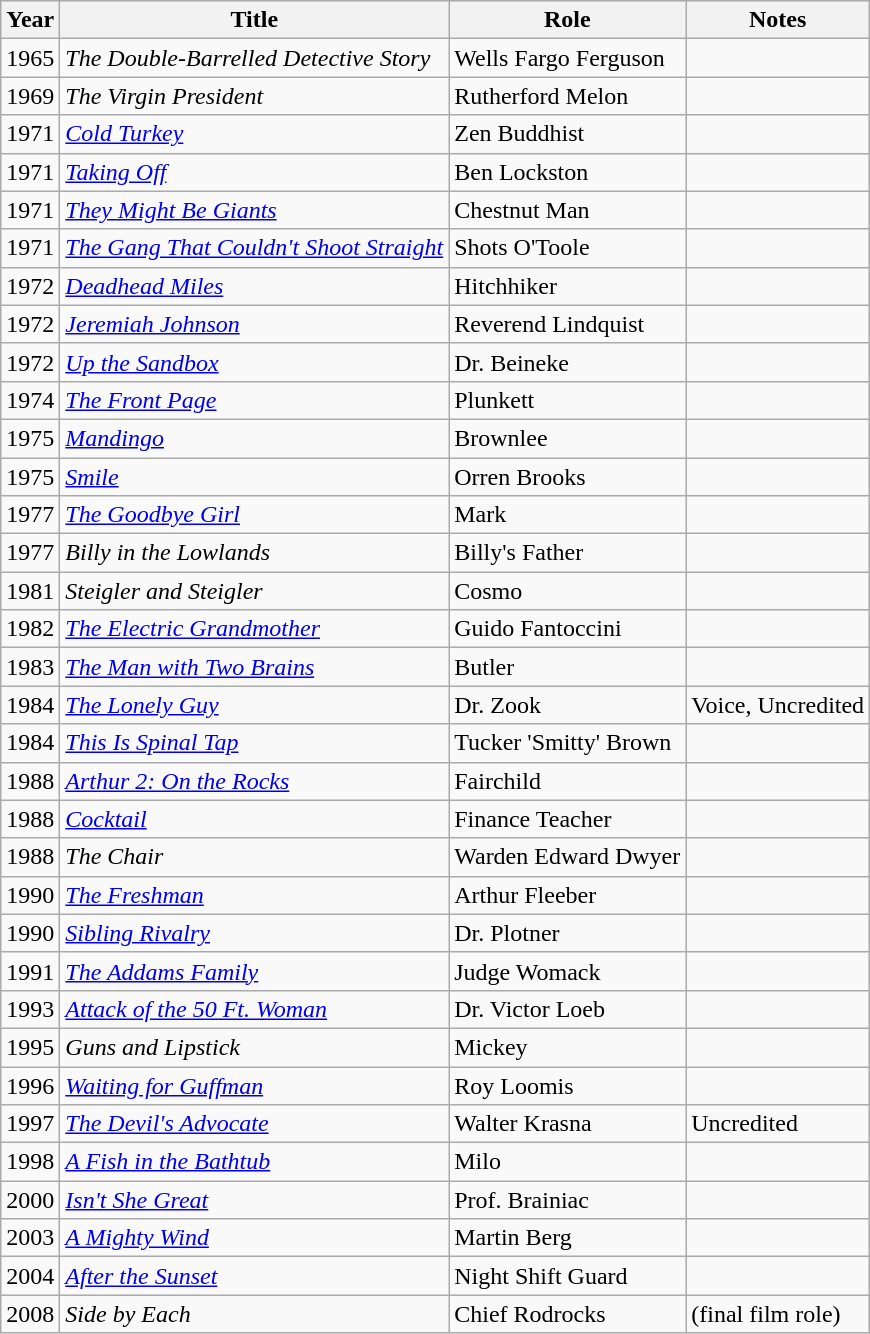<table class="wikitable">
<tr>
<th>Year</th>
<th>Title</th>
<th>Role</th>
<th>Notes</th>
</tr>
<tr>
<td>1965</td>
<td><em>The Double-Barrelled Detective Story</em></td>
<td>Wells Fargo Ferguson</td>
<td></td>
</tr>
<tr>
<td>1969</td>
<td><em>The Virgin President</em></td>
<td>Rutherford Melon</td>
<td></td>
</tr>
<tr>
<td>1971</td>
<td><em><a href='#'>Cold Turkey</a></em></td>
<td>Zen Buddhist</td>
<td></td>
</tr>
<tr>
<td>1971</td>
<td><em><a href='#'>Taking Off</a></em></td>
<td>Ben Lockston</td>
<td></td>
</tr>
<tr>
<td>1971</td>
<td><em><a href='#'>They Might Be Giants</a></em></td>
<td>Chestnut Man</td>
<td></td>
</tr>
<tr>
<td>1971</td>
<td><em><a href='#'>The Gang That Couldn't Shoot Straight</a></em></td>
<td>Shots O'Toole</td>
<td></td>
</tr>
<tr>
<td>1972</td>
<td><em><a href='#'>Deadhead Miles</a></em></td>
<td>Hitchhiker</td>
<td></td>
</tr>
<tr>
<td>1972</td>
<td><em><a href='#'>Jeremiah Johnson</a></em></td>
<td>Reverend Lindquist</td>
<td></td>
</tr>
<tr>
<td>1972</td>
<td><em><a href='#'>Up the Sandbox</a></em></td>
<td>Dr. Beineke</td>
<td></td>
</tr>
<tr>
<td>1974</td>
<td><em><a href='#'>The Front Page</a></em></td>
<td>Plunkett</td>
<td></td>
</tr>
<tr>
<td>1975</td>
<td><em><a href='#'>Mandingo</a></em></td>
<td>Brownlee</td>
<td></td>
</tr>
<tr>
<td>1975</td>
<td><em><a href='#'>Smile</a></em></td>
<td>Orren Brooks</td>
<td></td>
</tr>
<tr>
<td>1977</td>
<td><em><a href='#'>The Goodbye Girl</a></em></td>
<td>Mark</td>
<td></td>
</tr>
<tr>
<td>1977</td>
<td><em>Billy in the Lowlands</em></td>
<td>Billy's Father</td>
<td></td>
</tr>
<tr>
<td>1981</td>
<td><em>Steigler and Steigler</em></td>
<td>Cosmo</td>
<td></td>
</tr>
<tr>
<td>1982</td>
<td><em><a href='#'>The Electric Grandmother</a></em></td>
<td>Guido Fantoccini </td>
<td></td>
</tr>
<tr>
<td>1983</td>
<td><em><a href='#'>The Man with Two Brains</a></em></td>
<td>Butler</td>
<td></td>
</tr>
<tr>
<td>1984</td>
<td><em><a href='#'>The Lonely Guy</a></em></td>
<td>Dr. Zook</td>
<td>Voice, Uncredited</td>
</tr>
<tr>
<td>1984</td>
<td><em><a href='#'>This Is Spinal Tap</a></em></td>
<td>Tucker 'Smitty' Brown</td>
<td></td>
</tr>
<tr>
<td>1988</td>
<td><em><a href='#'>Arthur 2: On the Rocks</a></em></td>
<td>Fairchild</td>
<td></td>
</tr>
<tr>
<td>1988</td>
<td><em><a href='#'>Cocktail</a></em></td>
<td>Finance Teacher</td>
<td></td>
</tr>
<tr>
<td>1988</td>
<td><em>The Chair</em></td>
<td>Warden Edward Dwyer</td>
<td></td>
</tr>
<tr>
<td>1990</td>
<td><em><a href='#'>The Freshman</a></em></td>
<td>Arthur Fleeber</td>
<td></td>
</tr>
<tr>
<td>1990</td>
<td><em><a href='#'>Sibling Rivalry</a></em></td>
<td>Dr. Plotner</td>
<td></td>
</tr>
<tr>
<td>1991</td>
<td><em><a href='#'>The Addams Family</a></em></td>
<td>Judge Womack</td>
<td></td>
</tr>
<tr>
<td>1993</td>
<td><em><a href='#'>Attack of the 50 Ft. Woman</a></em></td>
<td>Dr. Victor Loeb</td>
<td></td>
</tr>
<tr>
<td>1995</td>
<td><em>Guns and Lipstick</em></td>
<td>Mickey</td>
<td></td>
</tr>
<tr>
<td>1996</td>
<td><em><a href='#'>Waiting for Guffman</a></em></td>
<td>Roy Loomis</td>
<td></td>
</tr>
<tr>
<td>1997</td>
<td><em><a href='#'>The Devil's Advocate</a></em></td>
<td>Walter Krasna</td>
<td>Uncredited</td>
</tr>
<tr>
<td>1998</td>
<td><em><a href='#'>A Fish in the Bathtub</a></em></td>
<td>Milo</td>
<td></td>
</tr>
<tr>
<td>2000</td>
<td><em><a href='#'>Isn't She Great</a></em></td>
<td>Prof. Brainiac</td>
<td></td>
</tr>
<tr>
<td>2003</td>
<td><em><a href='#'>A Mighty Wind</a></em></td>
<td>Martin Berg</td>
<td></td>
</tr>
<tr>
<td>2004</td>
<td><em><a href='#'>After the Sunset</a></em></td>
<td>Night Shift Guard</td>
<td></td>
</tr>
<tr>
<td>2008</td>
<td><em>Side by Each</em></td>
<td>Chief Rodrocks</td>
<td>(final film role)</td>
</tr>
</table>
